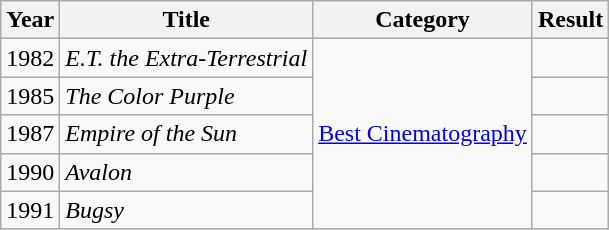<table class="wikitable">
<tr>
<th>Year</th>
<th>Title</th>
<th>Category</th>
<th>Result</th>
</tr>
<tr>
<td>1982</td>
<td><em>E.T. the Extra-Terrestrial</em></td>
<td rowspan=5><a href='#'>Best Cinematography</a></td>
<td></td>
</tr>
<tr>
<td>1985</td>
<td><em>The Color Purple</em></td>
<td></td>
</tr>
<tr>
<td>1987</td>
<td><em>Empire of the Sun</em></td>
<td></td>
</tr>
<tr>
<td>1990</td>
<td><em>Avalon</em></td>
<td></td>
</tr>
<tr>
<td>1991</td>
<td><em>Bugsy</em></td>
<td></td>
</tr>
</table>
